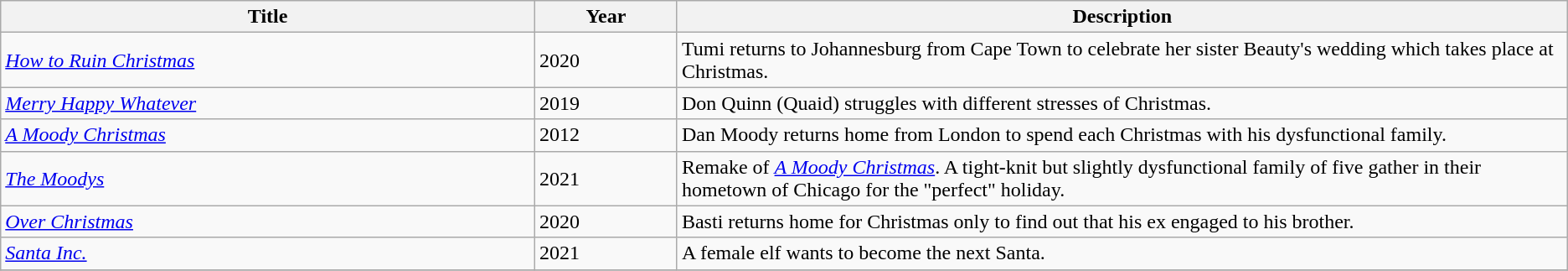<table class="wikitable sortable">
<tr>
<th width="30%">Title</th>
<th width="8%">Year</th>
<th width="50%" class="unsortable">Description</th>
</tr>
<tr>
<td><em><a href='#'>How to Ruin Christmas</a></em></td>
<td>2020</td>
<td>Tumi returns to Johannesburg from Cape Town to celebrate her sister Beauty's wedding which takes place at Christmas.</td>
</tr>
<tr>
<td><em><a href='#'>Merry Happy Whatever</a></em></td>
<td>2019</td>
<td>Don Quinn (Quaid) struggles with different stresses of Christmas.</td>
</tr>
<tr>
<td><em><a href='#'>A Moody Christmas</a></em></td>
<td>2012</td>
<td>Dan Moody returns home from London to spend each Christmas with his dysfunctional family.</td>
</tr>
<tr>
<td><em><a href='#'>The Moodys</a></em></td>
<td>2021</td>
<td>Remake of <em><a href='#'>A Moody Christmas</a></em>. A tight-knit but slightly dysfunctional family of five gather in their hometown of Chicago for the "perfect" holiday.</td>
</tr>
<tr>
<td><em><a href='#'>Over Christmas</a></em></td>
<td>2020</td>
<td>Basti returns home for Christmas only to find out that his ex engaged to his brother.</td>
</tr>
<tr>
<td><em><a href='#'>Santa Inc.</a></em></td>
<td>2021</td>
<td>A female elf wants to become the next Santa.</td>
</tr>
<tr>
</tr>
</table>
